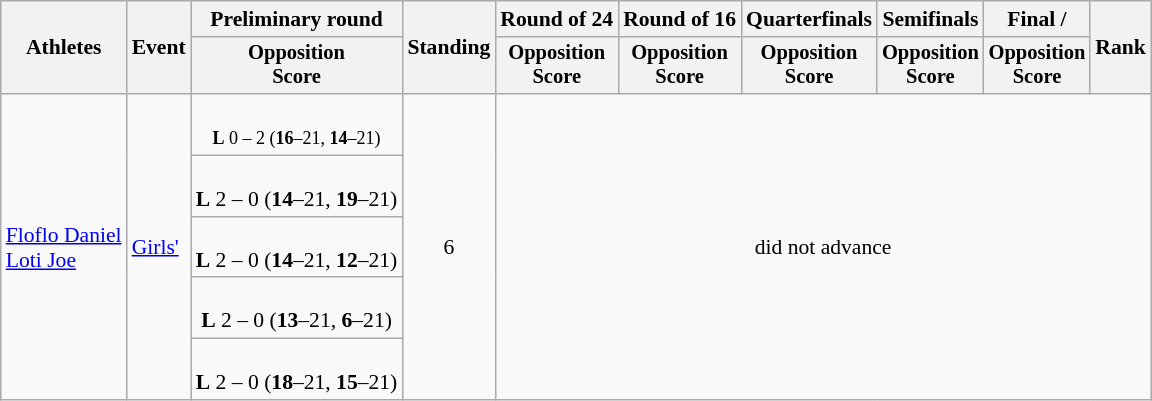<table class=wikitable style="font-size:90%">
<tr>
<th rowspan="2">Athletes</th>
<th rowspan="2">Event</th>
<th>Preliminary round</th>
<th rowspan="2">Standing</th>
<th>Round of 24</th>
<th>Round of 16</th>
<th>Quarterfinals</th>
<th>Semifinals</th>
<th>Final / </th>
<th rowspan=2>Rank</th>
</tr>
<tr style="font-size:95%">
<th>Opposition<br>Score</th>
<th>Opposition<br>Score</th>
<th>Opposition<br>Score</th>
<th>Opposition<br>Score</th>
<th>Opposition<br>Score</th>
<th>Opposition<br>Score</th>
</tr>
<tr align=center>
<td align=left rowspan=5><a href='#'>Floflo Daniel</a><br><a href='#'>Loti Joe</a></td>
<td align=left rowspan=5><a href='#'>Girls'</a></td>
<td><small><br><strong>L</strong> 0 – 2 (<strong>16</strong>–21, <strong>14</strong>–21)</small></td>
<td rowspan=5>6</td>
<td rowspan=5 colspan=6>did not advance</td>
</tr>
<tr align=center>
<td><small></small><br> <strong>L</strong> 2 – 0 (<strong>14</strong>–21, <strong>19</strong>–21)</td>
</tr>
<tr align=center>
<td><small></small><br> <strong>L</strong> 2 – 0 (<strong>14</strong>–21, <strong>12</strong>–21)</td>
</tr>
<tr align=center>
<td><small></small><br> <strong>L</strong> 2 – 0 (<strong>13</strong>–21, <strong>6</strong>–21)</td>
</tr>
<tr align=center>
<td><small></small><br> <strong>L</strong> 2 – 0 (<strong>18</strong>–21, <strong>15</strong>–21)</td>
</tr>
</table>
